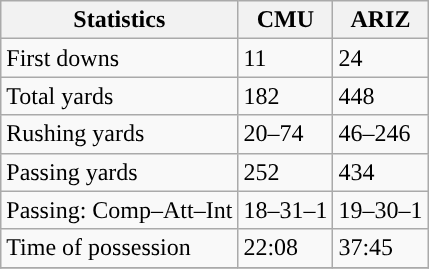<table class="wikitable" style="float: left;">
<tr>
<th>Statistics</th>
<th>CMU</th>
<th>ARIZ</th>
</tr>
<tr>
<td>First downs</td>
<td>11</td>
<td>24</td>
</tr>
<tr>
<td>Total yards</td>
<td>182</td>
<td>448</td>
</tr>
<tr>
<td>Rushing yards</td>
<td>20–74</td>
<td>46–246</td>
</tr>
<tr>
<td>Passing yards</td>
<td>252</td>
<td>434</td>
</tr>
<tr>
<td>Passing: Comp–Att–Int</td>
<td>18–31–1</td>
<td>19–30–1</td>
</tr>
<tr>
<td>Time of possession</td>
<td>22:08</td>
<td>37:45</td>
</tr>
<tr>
</tr>
</table>
